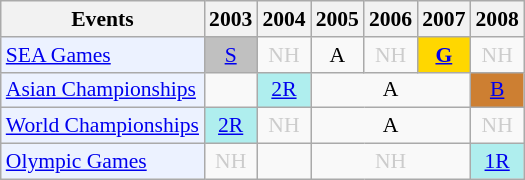<table class="wikitable" style="font-size: 90%; text-align:center">
<tr>
<th>Events</th>
<th>2003</th>
<th>2004</th>
<th>2005</th>
<th>2006</th>
<th>2007</th>
<th>2008</th>
</tr>
<tr>
<td bgcolor="#ECF2FF"; align="left"><a href='#'>SEA Games</a></td>
<td bgcolor=silver><a href='#'>S</a></td>
<td style=color:#ccc>NH</td>
<td>A</td>
<td style=color:#ccc>NH</td>
<td bgcolor=gold><a href='#'><strong>G</strong></a></td>
<td style=color:#ccc>NH</td>
</tr>
<tr>
<td bgcolor="#ECF2FF"; align="left"><a href='#'>Asian Championships</a></td>
<td></td>
<td bgcolor=AFEEEE><a href='#'>2R</a></td>
<td colspan="3">A</td>
<td bgcolor=CD7F32><a href='#'>B</a></td>
</tr>
<tr>
<td bgcolor="#ECF2FF"; align="left"><a href='#'>World Championships</a></td>
<td bgcolor=AFEEEE><a href='#'>2R</a></td>
<td style=color:#ccc>NH</td>
<td colspan="3">A</td>
<td style=color:#ccc>NH</td>
</tr>
<tr>
<td bgcolor="#ECF2FF"; align="left"><a href='#'>Olympic Games</a></td>
<td style=color:#ccc>NH</td>
<td></td>
<td colspan="3" style=color:#ccc>NH</td>
<td bgcolor=AFEEEE><a href='#'>1R</a></td>
</tr>
</table>
